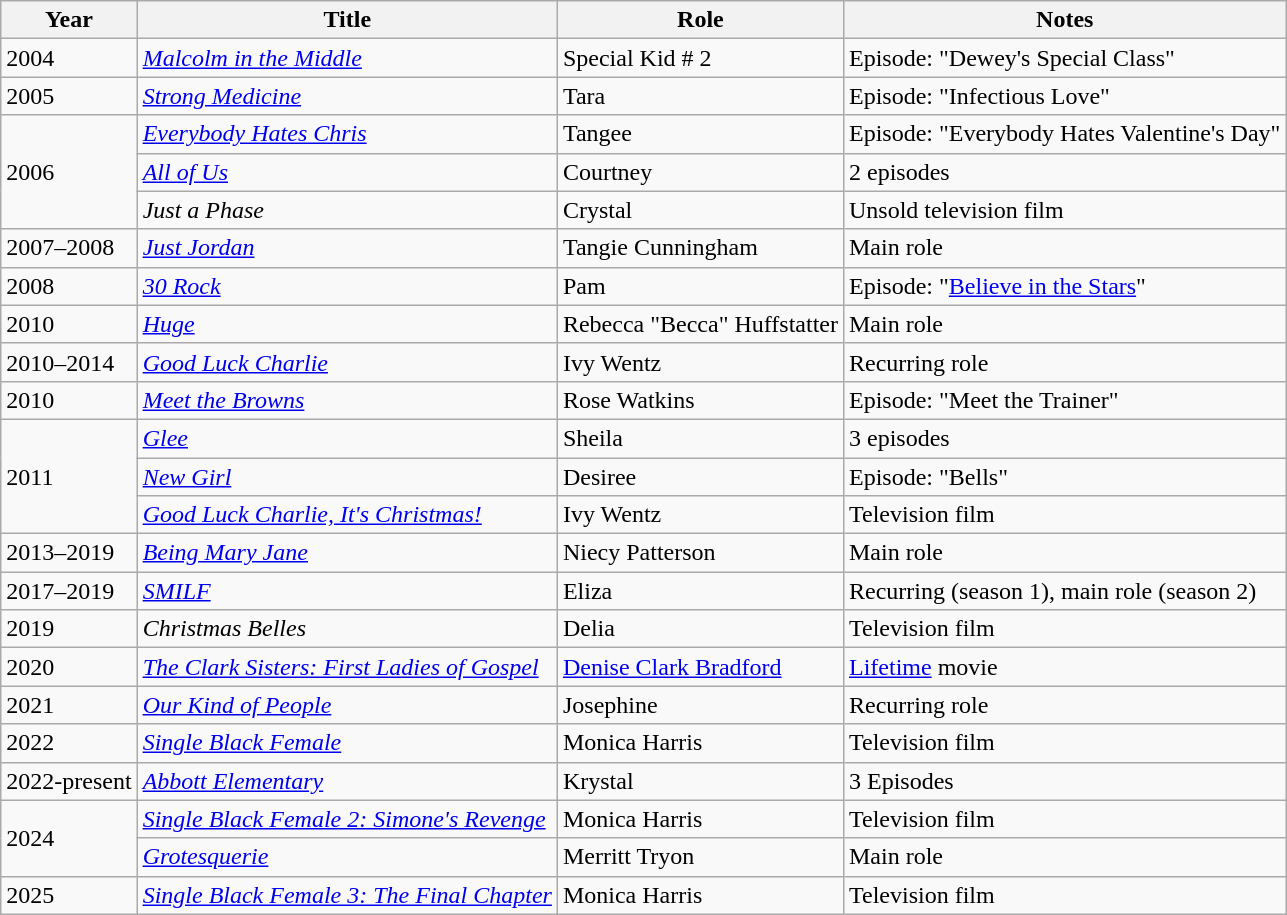<table class="wikitable sortable">
<tr>
<th>Year</th>
<th>Title</th>
<th>Role</th>
<th class="unsortable">Notes</th>
</tr>
<tr>
<td>2004</td>
<td><em><a href='#'>Malcolm in the Middle</a></em></td>
<td>Special Kid # 2</td>
<td>Episode: "Dewey's Special Class"</td>
</tr>
<tr>
<td>2005</td>
<td><em><a href='#'>Strong Medicine</a></em></td>
<td>Tara</td>
<td>Episode: "Infectious Love"</td>
</tr>
<tr>
<td rowspan="3">2006</td>
<td><em><a href='#'>Everybody Hates Chris</a></em></td>
<td>Tangee</td>
<td>Episode: "Everybody Hates Valentine's Day"</td>
</tr>
<tr>
<td><em><a href='#'>All of Us</a></em></td>
<td>Courtney</td>
<td>2 episodes</td>
</tr>
<tr>
<td><em>Just a Phase</em></td>
<td>Crystal</td>
<td>Unsold television film</td>
</tr>
<tr>
<td>2007–2008</td>
<td><em><a href='#'>Just Jordan</a></em></td>
<td>Tangie Cunningham</td>
<td>Main role</td>
</tr>
<tr>
<td>2008</td>
<td><em><a href='#'>30 Rock</a></em></td>
<td>Pam</td>
<td>Episode: "<a href='#'>Believe in the Stars</a>"</td>
</tr>
<tr>
<td>2010</td>
<td><em><a href='#'>Huge</a></em></td>
<td>Rebecca "Becca" Huffstatter</td>
<td>Main role</td>
</tr>
<tr>
<td>2010–2014</td>
<td><em><a href='#'>Good Luck Charlie</a></em></td>
<td>Ivy Wentz</td>
<td>Recurring role</td>
</tr>
<tr>
<td>2010</td>
<td><em><a href='#'>Meet the Browns</a></em></td>
<td>Rose Watkins</td>
<td>Episode: "Meet the Trainer"</td>
</tr>
<tr>
<td rowspan="3">2011</td>
<td><em><a href='#'>Glee</a></em></td>
<td>Sheila</td>
<td>3 episodes</td>
</tr>
<tr>
<td><em><a href='#'>New Girl</a></em></td>
<td>Desiree</td>
<td>Episode: "Bells"</td>
</tr>
<tr>
<td><em><a href='#'>Good Luck Charlie, It's Christmas!</a></em></td>
<td>Ivy Wentz</td>
<td>Television film</td>
</tr>
<tr>
<td>2013–2019</td>
<td><em><a href='#'>Being Mary Jane</a></em></td>
<td>Niecy Patterson</td>
<td>Main role</td>
</tr>
<tr>
<td>2017–2019</td>
<td><em><a href='#'>SMILF</a></em></td>
<td>Eliza</td>
<td>Recurring (season 1), main role (season 2)</td>
</tr>
<tr>
<td>2019</td>
<td><em>Christmas Belles</em></td>
<td>Delia</td>
<td>Television film</td>
</tr>
<tr>
<td>2020</td>
<td><em><a href='#'>The Clark Sisters: First Ladies of Gospel</a></em></td>
<td><a href='#'>Denise Clark Bradford</a></td>
<td><a href='#'>Lifetime</a> movie</td>
</tr>
<tr>
<td>2021</td>
<td><em><a href='#'>Our Kind of People</a></em></td>
<td>Josephine</td>
<td>Recurring role</td>
</tr>
<tr>
<td>2022</td>
<td><em><a href='#'>Single Black Female</a></em></td>
<td>Monica Harris</td>
<td>Television film</td>
</tr>
<tr>
<td>2022-present</td>
<td><em><a href='#'>Abbott Elementary</a></em></td>
<td>Krystal</td>
<td>3 Episodes</td>
</tr>
<tr>
<td rowspan="2">2024</td>
<td><em><a href='#'>Single Black Female 2: Simone's Revenge</a></em></td>
<td>Monica Harris</td>
<td>Television film</td>
</tr>
<tr>
<td><em><a href='#'>Grotesquerie</a></em></td>
<td>Merritt Tryon</td>
<td>Main role</td>
</tr>
<tr>
<td>2025</td>
<td><em><a href='#'>Single Black Female 3: The Final Chapter</a></em></td>
<td>Monica Harris</td>
<td>Television film</td>
</tr>
</table>
